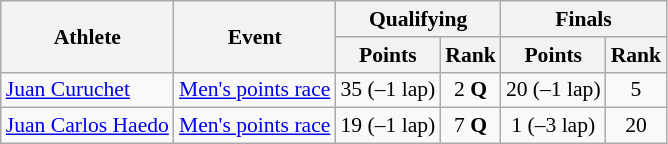<table class=wikitable style="font-size:90%">
<tr>
<th rowspan="2">Athlete</th>
<th rowspan="2">Event</th>
<th colspan="2">Qualifying</th>
<th colspan="2">Finals</th>
</tr>
<tr>
<th>Points</th>
<th>Rank</th>
<th>Points</th>
<th>Rank</th>
</tr>
<tr>
<td><a href='#'>Juan Curuchet</a></td>
<td><a href='#'>Men's points race</a></td>
<td align=center>35 (–1 lap)</td>
<td align=center>2 <strong>Q</strong></td>
<td align=center>20 (–1 lap)</td>
<td align=center>5</td>
</tr>
<tr>
<td><a href='#'>Juan Carlos Haedo</a></td>
<td><a href='#'>Men's points race</a></td>
<td align=center>19 (–1 lap)</td>
<td align=center>7 <strong>Q</strong></td>
<td align=center>1 (–3 lap)</td>
<td align=center>20</td>
</tr>
</table>
